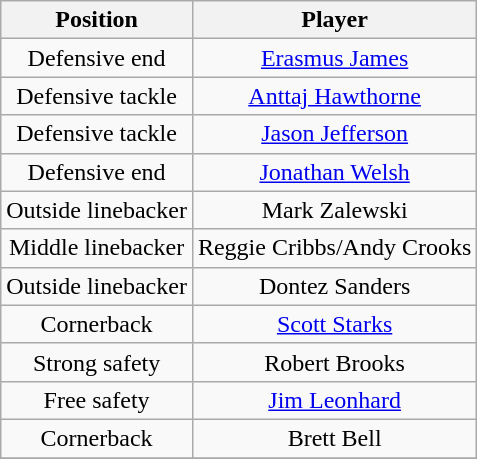<table class="wikitable" style="text-align: center;">
<tr>
<th>Position</th>
<th>Player</th>
</tr>
<tr>
<td>Defensive end</td>
<td><a href='#'>Erasmus James</a></td>
</tr>
<tr>
<td>Defensive tackle</td>
<td><a href='#'>Anttaj Hawthorne</a></td>
</tr>
<tr>
<td>Defensive tackle</td>
<td><a href='#'>Jason Jefferson</a></td>
</tr>
<tr>
<td>Defensive end</td>
<td><a href='#'>Jonathan Welsh</a></td>
</tr>
<tr>
<td>Outside linebacker</td>
<td>Mark Zalewski</td>
</tr>
<tr>
<td>Middle linebacker</td>
<td>Reggie Cribbs/Andy Crooks</td>
</tr>
<tr>
<td>Outside linebacker</td>
<td>Dontez Sanders</td>
</tr>
<tr>
<td>Cornerback</td>
<td><a href='#'>Scott Starks</a></td>
</tr>
<tr>
<td>Strong safety</td>
<td>Robert Brooks</td>
</tr>
<tr>
<td>Free safety</td>
<td><a href='#'>Jim Leonhard</a></td>
</tr>
<tr>
<td>Cornerback</td>
<td>Brett Bell</td>
</tr>
<tr>
</tr>
</table>
